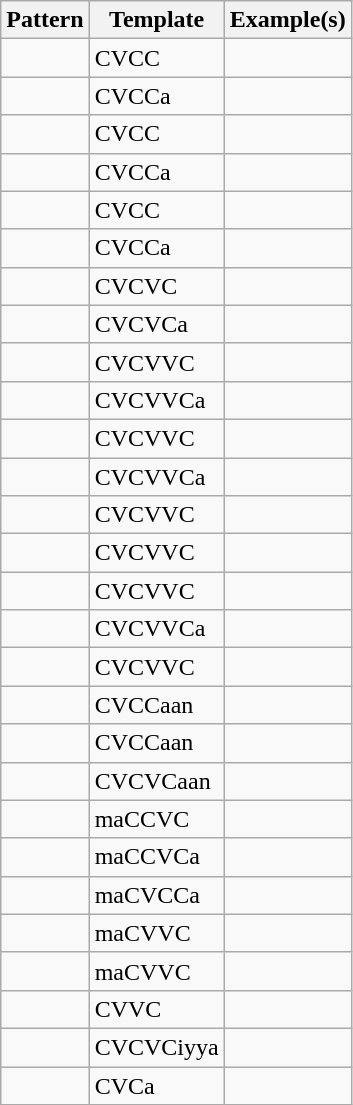<table class="wikitable sortable">
<tr>
<th>Pattern</th>
<th>Template</th>
<th>Example(s)</th>
</tr>
<tr>
<td><br></td>
<td>CVCC</td>
<td></td>
</tr>
<tr>
<td><br></td>
<td>CVCCa</td>
<td></td>
</tr>
<tr>
<td><br></td>
<td>CVCC</td>
<td></td>
</tr>
<tr>
<td><br></td>
<td>CVCCa</td>
<td></td>
</tr>
<tr>
<td><br></td>
<td>CVCC</td>
<td></td>
</tr>
<tr>
<td><br></td>
<td>CVCCa</td>
<td></td>
</tr>
<tr>
<td><br></td>
<td>CVCVC</td>
<td></td>
</tr>
<tr>
<td><br></td>
<td>CVCVCa</td>
<td></td>
</tr>
<tr>
<td><br></td>
<td>CVCVVC</td>
<td></td>
</tr>
<tr>
<td><br></td>
<td>CVCVVCa</td>
<td></td>
</tr>
<tr>
<td><br></td>
<td>CVCVVC</td>
<td></td>
</tr>
<tr>
<td><br></td>
<td>CVCVVCa</td>
<td></td>
</tr>
<tr>
<td><br></td>
<td>CVCVVC</td>
<td></td>
</tr>
<tr>
<td><br></td>
<td>CVCVVC</td>
<td></td>
</tr>
<tr>
<td><br></td>
<td>CVCVVC</td>
<td></td>
</tr>
<tr>
<td><br></td>
<td>CVCVVCa</td>
<td></td>
</tr>
<tr>
<td><br></td>
<td>CVCVVC</td>
<td></td>
</tr>
<tr>
<td><br></td>
<td>CVCCaan</td>
<td></td>
</tr>
<tr>
<td><br></td>
<td>CVCCaan</td>
<td></td>
</tr>
<tr>
<td><br></td>
<td>CVCVCaan</td>
<td></td>
</tr>
<tr>
<td><br></td>
<td>maCCVC</td>
<td></td>
</tr>
<tr>
<td><br></td>
<td>maCCVCa</td>
<td></td>
</tr>
<tr>
<td><br></td>
<td>maCVCCa</td>
<td></td>
</tr>
<tr>
<td><br></td>
<td>maCVVC</td>
<td></td>
</tr>
<tr>
<td><br></td>
<td>maCVVC</td>
<td></td>
</tr>
<tr>
<td><br></td>
<td>CVVC</td>
<td></td>
</tr>
<tr>
<td><br></td>
<td>CVCVCiyya</td>
<td></td>
</tr>
<tr>
<td><br></td>
<td>CVCa</td>
<td></td>
</tr>
</table>
